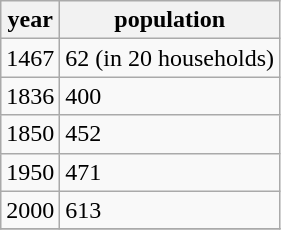<table class="wikitable">
<tr>
<th>year</th>
<th>population</th>
</tr>
<tr>
<td>1467</td>
<td>62 (in 20 households)</td>
</tr>
<tr>
<td>1836</td>
<td>400</td>
</tr>
<tr>
<td>1850</td>
<td>452</td>
</tr>
<tr>
<td>1950</td>
<td>471</td>
</tr>
<tr>
<td>2000</td>
<td>613</td>
</tr>
<tr>
</tr>
</table>
